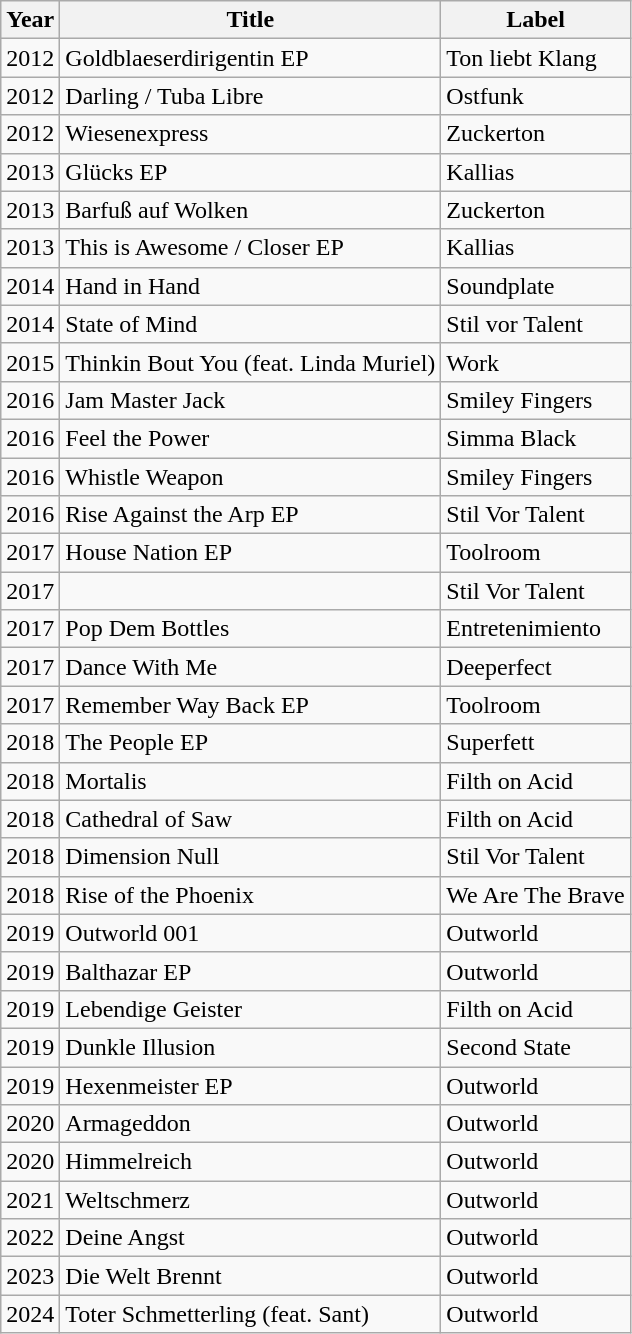<table class="wikitable">
<tr>
<th>Year</th>
<th>Title</th>
<th>Label</th>
</tr>
<tr>
<td>2012</td>
<td>Goldblaeserdirigentin EP</td>
<td>Ton liebt Klang</td>
</tr>
<tr>
<td>2012</td>
<td>Darling / Tuba Libre</td>
<td>Ostfunk</td>
</tr>
<tr>
<td>2012</td>
<td>Wiesenexpress</td>
<td>Zuckerton</td>
</tr>
<tr>
<td>2013</td>
<td>Glücks EP</td>
<td>Kallias</td>
</tr>
<tr>
<td>2013</td>
<td>Barfuß auf Wolken</td>
<td>Zuckerton</td>
</tr>
<tr>
<td>2013</td>
<td>This is Awesome / Closer EP</td>
<td>Kallias</td>
</tr>
<tr>
<td>2014</td>
<td>Hand in Hand</td>
<td>Soundplate</td>
</tr>
<tr>
<td>2014</td>
<td>State of Mind</td>
<td>Stil vor Talent</td>
</tr>
<tr>
<td>2015</td>
<td>Thinkin Bout You (feat. Linda Muriel)</td>
<td>Work</td>
</tr>
<tr>
<td>2016</td>
<td>Jam Master Jack</td>
<td>Smiley Fingers</td>
</tr>
<tr>
<td>2016</td>
<td>Feel the Power</td>
<td>Simma Black</td>
</tr>
<tr>
<td>2016</td>
<td>Whistle Weapon</td>
<td>Smiley Fingers</td>
</tr>
<tr>
<td>2016</td>
<td>Rise Against the Arp EP</td>
<td>Stil Vor Talent</td>
</tr>
<tr>
<td>2017</td>
<td>House Nation EP</td>
<td>Toolroom</td>
</tr>
<tr>
<td>2017</td>
<td></td>
<td>Stil Vor Talent</td>
</tr>
<tr>
<td>2017</td>
<td>Pop Dem Bottles</td>
<td>Entretenimiento</td>
</tr>
<tr>
<td>2017</td>
<td>Dance With Me</td>
<td>Deeperfect</td>
</tr>
<tr>
<td>2017</td>
<td>Remember Way Back EP</td>
<td>Toolroom</td>
</tr>
<tr>
<td>2018</td>
<td>The People EP</td>
<td>Superfett</td>
</tr>
<tr>
<td>2018</td>
<td>Mortalis</td>
<td>Filth on Acid</td>
</tr>
<tr>
<td>2018</td>
<td>Cathedral of Saw</td>
<td>Filth on Acid</td>
</tr>
<tr>
<td>2018</td>
<td>Dimension Null</td>
<td>Stil Vor Talent</td>
</tr>
<tr>
<td>2018</td>
<td>Rise of the Phoenix</td>
<td>We Are The Brave</td>
</tr>
<tr>
<td>2019</td>
<td>Outworld 001</td>
<td>Outworld</td>
</tr>
<tr>
<td>2019</td>
<td>Balthazar EP</td>
<td>Outworld</td>
</tr>
<tr>
<td>2019</td>
<td>Lebendige Geister</td>
<td>Filth on Acid</td>
</tr>
<tr>
<td>2019</td>
<td>Dunkle Illusion</td>
<td>Second State</td>
</tr>
<tr>
<td>2019</td>
<td>Hexenmeister EP</td>
<td>Outworld</td>
</tr>
<tr>
<td>2020</td>
<td>Armageddon</td>
<td>Outworld</td>
</tr>
<tr>
<td>2020</td>
<td>Himmelreich</td>
<td>Outworld</td>
</tr>
<tr>
<td>2021</td>
<td>Weltschmerz</td>
<td>Outworld</td>
</tr>
<tr>
<td>2022</td>
<td>Deine Angst</td>
<td>Outworld</td>
</tr>
<tr>
<td>2023</td>
<td>Die Welt Brennt</td>
<td>Outworld</td>
</tr>
<tr>
<td>2024</td>
<td>Toter Schmetterling (feat. Sant)</td>
<td>Outworld</td>
</tr>
</table>
